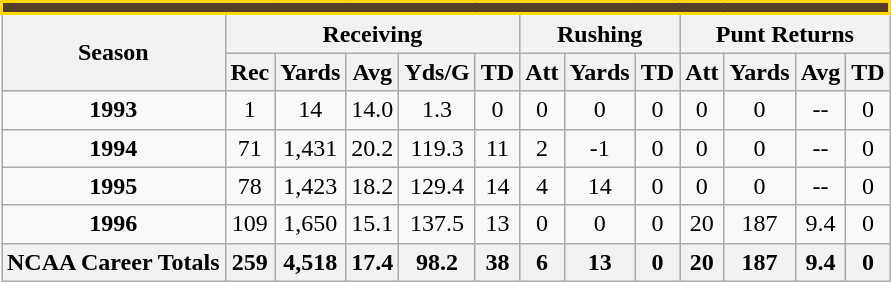<table class=wikitable style="text-align:center;">
<tr>
<td ! colspan="15" style="background: #593D2B; border: 2px solid #FFD700; color:#FFFFFF;"></td>
</tr>
<tr>
<th rowspan=2>Season</th>
<th colspan=5>Receiving</th>
<th colspan=3>Rushing</th>
<th colspan=5>Punt Returns</th>
</tr>
<tr>
<th>Rec</th>
<th>Yards</th>
<th>Avg</th>
<th>Yds/G</th>
<th>TD</th>
<th>Att</th>
<th>Yards</th>
<th>TD</th>
<th>Att</th>
<th>Yards</th>
<th>Avg</th>
<th>TD</th>
</tr>
<tr>
<td><strong>1993</strong></td>
<td>1</td>
<td>14</td>
<td>14.0</td>
<td>1.3</td>
<td>0</td>
<td>0</td>
<td>0</td>
<td>0</td>
<td>0</td>
<td>0</td>
<td>--</td>
<td>0</td>
</tr>
<tr>
<td><strong>1994</strong></td>
<td>71</td>
<td>1,431</td>
<td>20.2</td>
<td>119.3</td>
<td>11</td>
<td>2</td>
<td>-1</td>
<td>0</td>
<td>0</td>
<td>0</td>
<td>--</td>
<td>0</td>
</tr>
<tr>
<td><strong>1995</strong></td>
<td>78</td>
<td>1,423</td>
<td>18.2</td>
<td>129.4</td>
<td>14</td>
<td>4</td>
<td>14</td>
<td>0</td>
<td>0</td>
<td>0</td>
<td>--</td>
<td>0</td>
</tr>
<tr>
<td><strong>1996</strong></td>
<td>109</td>
<td>1,650</td>
<td>15.1</td>
<td>137.5</td>
<td>13</td>
<td>0</td>
<td>0</td>
<td>0</td>
<td>20</td>
<td>187</td>
<td>9.4</td>
<td>0</td>
</tr>
<tr>
<th>NCAA Career Totals</th>
<th>259</th>
<th>4,518</th>
<th>17.4</th>
<th>98.2</th>
<th>38</th>
<th>6</th>
<th>13</th>
<th>0</th>
<th>20</th>
<th>187</th>
<th>9.4</th>
<th>0</th>
</tr>
</table>
